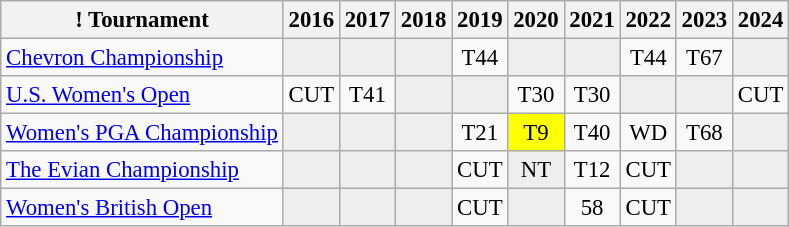<table class="wikitable" style="font-size:95%;text-align:center;">
<tr>
<th>! Tournament</th>
<th>2016</th>
<th>2017</th>
<th>2018</th>
<th>2019</th>
<th>2020</th>
<th>2021</th>
<th>2022</th>
<th>2023</th>
<th>2024</th>
</tr>
<tr>
<td align=left><a href='#'>Chevron Championship</a></td>
<td style="background:#eeeeee;"></td>
<td style="background:#eeeeee;"></td>
<td style="background:#eeeeee;"></td>
<td>T44</td>
<td style="background:#eeeeee;"></td>
<td style="background:#eeeeee;"></td>
<td>T44</td>
<td>T67</td>
<td style="background:#eeeeee;"></td>
</tr>
<tr>
<td align=left><a href='#'>U.S. Women's Open</a></td>
<td>CUT</td>
<td>T41</td>
<td style="background:#eeeeee;"></td>
<td style="background:#eeeeee;"></td>
<td>T30</td>
<td>T30</td>
<td style="background:#eeeeee;"></td>
<td style="background:#eeeeee;"></td>
<td>CUT</td>
</tr>
<tr>
<td align=left><a href='#'>Women's PGA Championship</a></td>
<td style="background:#eeeeee;"></td>
<td style="background:#eeeeee;"></td>
<td style="background:#eeeeee;"></td>
<td>T21</td>
<td style="background:yellow;">T9</td>
<td>T40</td>
<td>WD</td>
<td>T68</td>
<td style="background:#eeeeee;"></td>
</tr>
<tr>
<td align=left><a href='#'>The Evian Championship</a></td>
<td style="background:#eeeeee;"></td>
<td style="background:#eeeeee;"></td>
<td style="background:#eeeeee;"></td>
<td>CUT</td>
<td style="background:#eeeeee;">NT</td>
<td>T12</td>
<td>CUT</td>
<td style="background:#eeeeee;"></td>
<td style="background:#eeeeee;"></td>
</tr>
<tr>
<td align=left><a href='#'>Women's British Open</a></td>
<td style="background:#eeeeee;"></td>
<td style="background:#eeeeee;"></td>
<td style="background:#eeeeee;"></td>
<td>CUT</td>
<td style="background:#eeeeee;"></td>
<td>58</td>
<td>CUT</td>
<td style="background:#eeeeee;"></td>
<td style="background:#eeeeee;"></td>
</tr>
</table>
